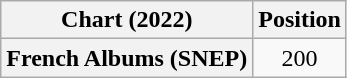<table class="wikitable plainrowheaders" style="text-align:center;">
<tr>
<th scope="col">Chart (2022)</th>
<th scope="col">Position</th>
</tr>
<tr>
<th scope="row">French Albums (SNEP)</th>
<td>200</td>
</tr>
</table>
